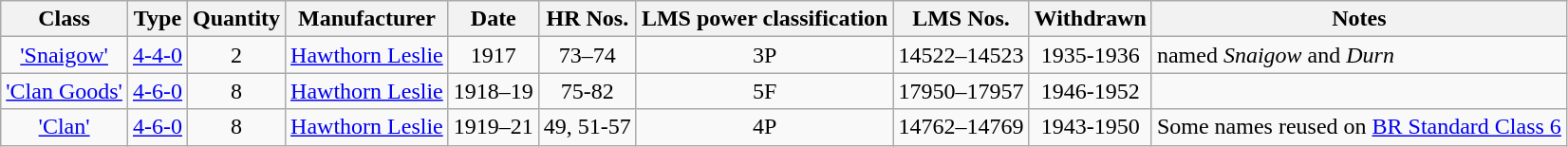<table class="wikitable" style=text-align:center>
<tr>
<th>Class</th>
<th>Type</th>
<th>Quantity</th>
<th>Manufacturer</th>
<th>Date</th>
<th>HR Nos.</th>
<th>LMS power classification</th>
<th>LMS Nos.</th>
<th>Withdrawn</th>
<th>Notes</th>
</tr>
<tr>
<td><a href='#'>'Snaigow'</a></td>
<td><a href='#'>4-4-0</a></td>
<td>2</td>
<td><a href='#'>Hawthorn Leslie</a></td>
<td>1917</td>
<td>73–74</td>
<td>3P</td>
<td>14522–14523</td>
<td>1935-1936</td>
<td align=left>named <em>Snaigow</em> and <em>Durn</em></td>
</tr>
<tr>
<td><a href='#'>'Clan Goods'</a></td>
<td><a href='#'>4-6-0</a></td>
<td>8</td>
<td><a href='#'>Hawthorn Leslie</a></td>
<td>1918–19</td>
<td>75-82</td>
<td>5F</td>
<td>17950–17957</td>
<td>1946-1952</td>
<td align=left></td>
</tr>
<tr>
<td><a href='#'>'Clan'</a></td>
<td><a href='#'>4-6-0</a></td>
<td>8</td>
<td><a href='#'>Hawthorn Leslie</a></td>
<td>1919–21</td>
<td>49, 51-57</td>
<td>4P</td>
<td>14762–14769</td>
<td>1943-1950</td>
<td align=left>Some names reused on <a href='#'>BR Standard Class 6</a></td>
</tr>
</table>
